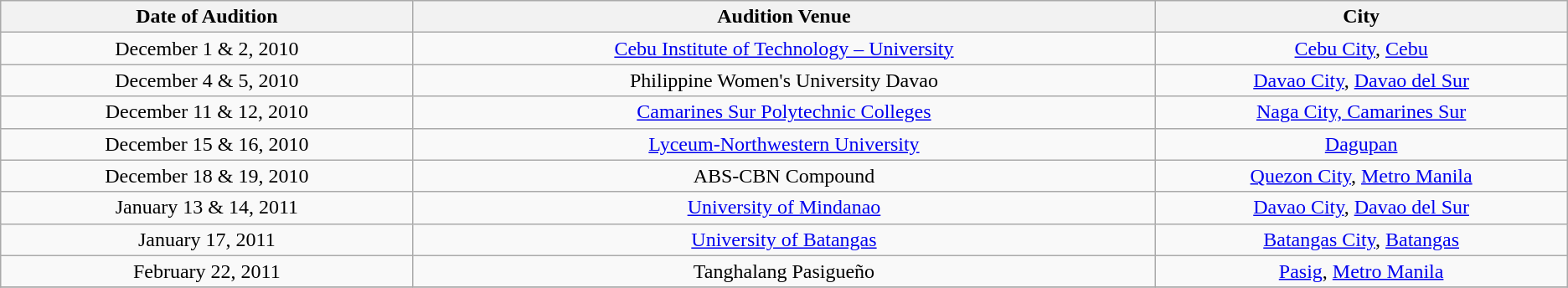<table class="wikitable" style="text-align: center;">
<tr>
<th style="width: 10%;">Date of Audition</th>
<th style="width: 18%;">Audition Venue</th>
<th style="width: 10%;">City</th>
</tr>
<tr>
<td>December 1 & 2, 2010</td>
<td><a href='#'>Cebu Institute of Technology – University</a></td>
<td><a href='#'>Cebu City</a>, <a href='#'>Cebu</a></td>
</tr>
<tr>
<td>December 4 & 5, 2010</td>
<td>Philippine Women's University Davao</td>
<td><a href='#'>Davao City</a>, <a href='#'>Davao del Sur</a></td>
</tr>
<tr>
<td>December 11 & 12, 2010</td>
<td><a href='#'>Camarines Sur Polytechnic Colleges</a></td>
<td><a href='#'>Naga City, Camarines Sur</a></td>
</tr>
<tr>
<td>December 15 & 16, 2010</td>
<td><a href='#'>Lyceum-Northwestern University</a></td>
<td><a href='#'>Dagupan</a></td>
</tr>
<tr>
<td>December 18 & 19, 2010</td>
<td>ABS-CBN Compound</td>
<td><a href='#'>Quezon City</a>, <a href='#'>Metro Manila</a></td>
</tr>
<tr>
<td>January 13 & 14, 2011</td>
<td><a href='#'>University of Mindanao</a></td>
<td><a href='#'>Davao City</a>, <a href='#'>Davao del Sur</a></td>
</tr>
<tr>
<td>January 17, 2011</td>
<td><a href='#'>University of Batangas</a></td>
<td><a href='#'>Batangas City</a>, <a href='#'>Batangas</a></td>
</tr>
<tr>
<td>February 22, 2011</td>
<td>Tanghalang Pasigueño</td>
<td><a href='#'>Pasig</a>, <a href='#'>Metro Manila</a></td>
</tr>
<tr>
</tr>
</table>
